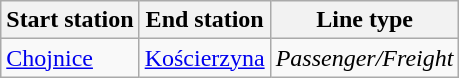<table class="wikitable">
<tr>
<th>Start station</th>
<th>End station</th>
<th>Line type</th>
</tr>
<tr>
<td><a href='#'>Chojnice</a></td>
<td><a href='#'>Kościerzyna</a></td>
<td><em>Passenger/Freight</em></td>
</tr>
</table>
